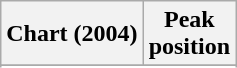<table class="wikitable sortable plainrowheaders" style="text-align:center">
<tr>
<th scope="col">Chart (2004)</th>
<th scope="col">Peak<br> position</th>
</tr>
<tr>
</tr>
<tr>
</tr>
</table>
